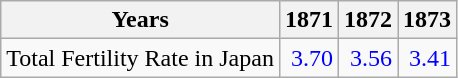<table class="wikitable " style="text-align:right">
<tr>
<th>Years</th>
<th>1871</th>
<th>1872</th>
<th>1873</th>
</tr>
<tr>
<td align="left">Total Fertility Rate in Japan</td>
<td style="text-align:right; color:blue;">3.70</td>
<td style="text-align:right; color:blue;">3.56</td>
<td style="text-align:right; color:blue;">3.41</td>
</tr>
</table>
